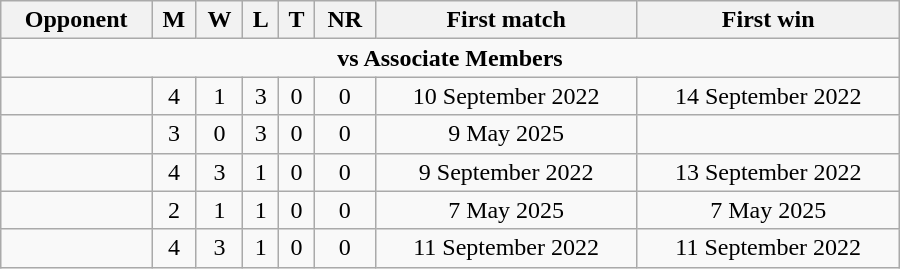<table class="wikitable" style="text-align: center; width: 600px;">
<tr>
<th>Opponent</th>
<th>M</th>
<th>W</th>
<th>L</th>
<th>T</th>
<th>NR</th>
<th>First match</th>
<th>First win</th>
</tr>
<tr>
<td colspan="8" style="text-align:center;"><strong>vs Associate Members</strong></td>
</tr>
<tr>
<td align=left></td>
<td>4</td>
<td>1</td>
<td>3</td>
<td>0</td>
<td>0</td>
<td>10 September 2022</td>
<td>14 September 2022</td>
</tr>
<tr>
<td align=left></td>
<td>3</td>
<td>0</td>
<td>3</td>
<td>0</td>
<td>0</td>
<td>9 May 2025</td>
<td></td>
</tr>
<tr>
<td align=left></td>
<td>4</td>
<td>3</td>
<td>1</td>
<td>0</td>
<td>0</td>
<td>9 September 2022</td>
<td>13 September 2022</td>
</tr>
<tr>
<td align=left></td>
<td>2</td>
<td>1</td>
<td>1</td>
<td>0</td>
<td>0</td>
<td>7 May 2025</td>
<td>7 May 2025</td>
</tr>
<tr>
<td align=left></td>
<td>4</td>
<td>3</td>
<td>1</td>
<td>0</td>
<td>0</td>
<td>11 September 2022</td>
<td>11 September 2022</td>
</tr>
</table>
